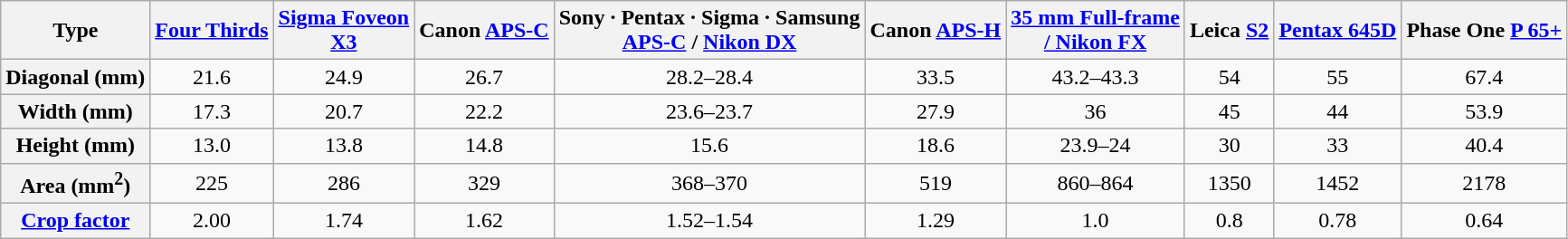<table style=text-align:center;" class="wikitable">
<tr>
<th>Type</th>
<th><a href='#'>Four Thirds</a></th>
<th><a href='#'>Sigma Foveon<br>X3</a></th>
<th>Canon <a href='#'>APS-C</a></th>
<th>Sony · Pentax · Sigma · Samsung<br> <a href='#'>APS-C</a> / <a href='#'>Nikon DX</a></th>
<th>Canon <a href='#'>APS-H</a></th>
<th><a href='#'>35 mm Full-frame<br>/ Nikon FX</a></th>
<th>Leica <a href='#'>S2</a></th>
<th><a href='#'>Pentax 645D</a></th>
<th>Phase One <a href='#'>P 65+</a></th>
</tr>
<tr>
<th>Diagonal (mm)</th>
<td>21.6</td>
<td>24.9</td>
<td>26.7</td>
<td>28.2–28.4</td>
<td>33.5</td>
<td>43.2–43.3</td>
<td>54</td>
<td>55</td>
<td>67.4</td>
</tr>
<tr>
<th>Width (mm)</th>
<td>17.3</td>
<td>20.7</td>
<td>22.2</td>
<td>23.6–23.7</td>
<td>27.9</td>
<td>36</td>
<td>45</td>
<td>44</td>
<td>53.9</td>
</tr>
<tr>
<th>Height (mm)</th>
<td>13.0</td>
<td>13.8</td>
<td>14.8</td>
<td>15.6</td>
<td>18.6</td>
<td>23.9–24</td>
<td>30</td>
<td>33</td>
<td>40.4</td>
</tr>
<tr>
<th>Area (mm<sup>2</sup>)</th>
<td>225</td>
<td>286</td>
<td>329</td>
<td>368–370</td>
<td>519</td>
<td>860–864</td>
<td>1350</td>
<td>1452</td>
<td>2178</td>
</tr>
<tr>
<th><a href='#'>Crop factor</a></th>
<td>2.00</td>
<td>1.74</td>
<td>1.62</td>
<td>1.52–1.54</td>
<td>1.29</td>
<td>1.0</td>
<td>0.8</td>
<td>0.78</td>
<td>0.64</td>
</tr>
</table>
